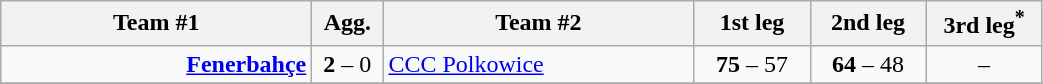<table class=wikitable style="text-align:center">
<tr>
<th width=200>Team #1</th>
<th width=40>Agg.</th>
<th width=200>Team #2</th>
<th width=70>1st leg</th>
<th width=70>2nd leg</th>
<th width=70>3rd leg<sup>*</sup></th>
</tr>
<tr>
<td align=right><strong><a href='#'>Fenerbahçe</a></strong> </td>
<td><strong>2</strong> – 0</td>
<td align=left> <a href='#'>CCC Polkowice</a></td>
<td><strong>75</strong> – 57</td>
<td><strong>64</strong> – 48</td>
<td>–</td>
</tr>
<tr>
</tr>
</table>
